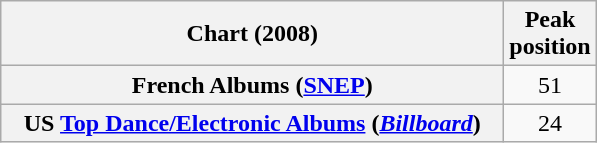<table class="wikitable sortable plainrowheaders" style="text-align:center">
<tr>
<th scope="col"  style="width:20.5em;">Chart (2008)</th>
<th scope="col">Peak<br>position</th>
</tr>
<tr>
<th scope="row">French Albums (<a href='#'>SNEP</a>)</th>
<td>51</td>
</tr>
<tr>
<th scope="row">US <a href='#'>Top Dance/Electronic Albums</a> (<em><a href='#'>Billboard</a></em>)</th>
<td>24</td>
</tr>
</table>
